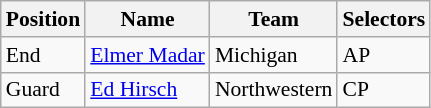<table class="wikitable" style="font-size: 90%">
<tr>
<th>Position</th>
<th>Name</th>
<th>Team</th>
<th>Selectors</th>
</tr>
<tr>
<td>End</td>
<td><a href='#'>Elmer Madar</a></td>
<td>Michigan</td>
<td>AP</td>
</tr>
<tr>
<td>Guard</td>
<td><a href='#'>Ed Hirsch</a></td>
<td>Northwestern</td>
<td>CP</td>
</tr>
</table>
